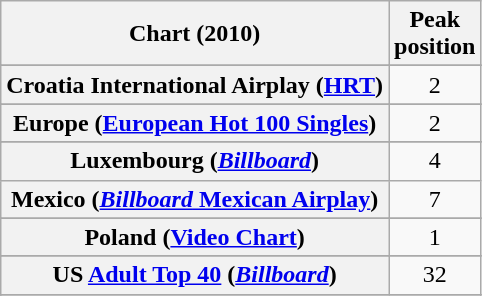<table class="wikitable plainrowheaders sortable" style="text-align:center">
<tr>
<th scope="col">Chart (2010)</th>
<th scope="col">Peak<br>position</th>
</tr>
<tr>
</tr>
<tr>
</tr>
<tr>
</tr>
<tr>
</tr>
<tr>
</tr>
<tr>
</tr>
<tr>
<th scope="row">Croatia International Airplay (<a href='#'>HRT</a>)</th>
<td>2</td>
</tr>
<tr>
</tr>
<tr>
</tr>
<tr>
<th scope="row">Europe (<a href='#'>European Hot 100 Singles</a>)</th>
<td>2</td>
</tr>
<tr>
</tr>
<tr>
</tr>
<tr>
</tr>
<tr>
</tr>
<tr>
</tr>
<tr>
</tr>
<tr>
</tr>
<tr>
<th scope="row">Luxembourg (<a href='#'><em>Billboard</em></a>)</th>
<td>4</td>
</tr>
<tr>
<th scope="row">Mexico (<a href='#'><em>Billboard</em> Mexican Airplay</a>)</th>
<td>7</td>
</tr>
<tr>
</tr>
<tr>
</tr>
<tr>
</tr>
<tr>
</tr>
<tr>
</tr>
<tr>
</tr>
<tr>
<th scope="row">Poland (<a href='#'>Video Chart</a>)</th>
<td>1</td>
</tr>
<tr>
</tr>
<tr>
</tr>
<tr>
</tr>
<tr>
</tr>
<tr>
</tr>
<tr>
</tr>
<tr>
</tr>
<tr>
</tr>
<tr>
</tr>
<tr>
<th scope="row">US <a href='#'>Adult Top 40</a> (<em><a href='#'>Billboard</a></em>)</th>
<td>32</td>
</tr>
<tr>
</tr>
<tr>
</tr>
<tr>
</tr>
<tr>
</tr>
</table>
